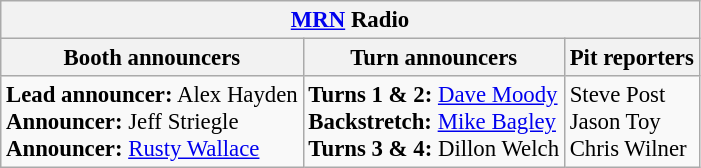<table class="wikitable" style="font-size: 95%">
<tr>
<th colspan="3"><a href='#'>MRN</a> Radio</th>
</tr>
<tr>
<th>Booth announcers</th>
<th>Turn announcers</th>
<th>Pit reporters</th>
</tr>
<tr>
<td><strong>Lead announcer:</strong> Alex Hayden<br><strong>Announcer:</strong> Jeff Striegle<br><strong>Announcer:</strong> <a href='#'>Rusty Wallace</a></td>
<td><strong>Turns 1 & 2:</strong> <a href='#'>Dave Moody</a><br><strong>Backstretch:</strong> <a href='#'>Mike Bagley</a><br><strong>Turns 3 & 4:</strong> Dillon Welch</td>
<td>Steve Post<br>Jason Toy<br>Chris Wilner</td>
</tr>
</table>
